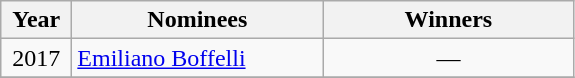<table class="wikitable">
<tr>
<th width=40>Year</th>
<th width=160>Nominees</th>
<th width=160>Winners</th>
</tr>
<tr>
<td align=center>2017</td>
<td><a href='#'>Emiliano Boffelli</a></td>
<td align=center>—</td>
</tr>
<tr>
</tr>
</table>
